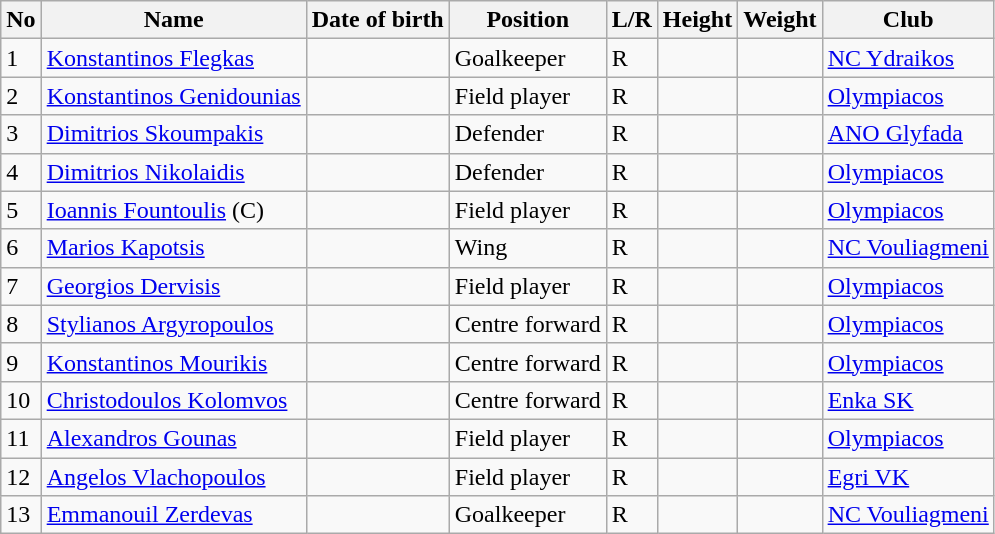<table class="wikitable sortable" text-align:center;">
<tr>
<th>No</th>
<th>Name</th>
<th>Date of birth</th>
<th>Position</th>
<th>L/R</th>
<th>Height</th>
<th>Weight</th>
<th>Club</th>
</tr>
<tr>
<td>1</td>
<td align=left><a href='#'>Konstantinos Flegkas</a></td>
<td align=left></td>
<td>Goalkeeper</td>
<td>R</td>
<td></td>
<td></td>
<td align=left> <a href='#'>NC Ydraikos</a></td>
</tr>
<tr>
<td>2</td>
<td align=left><a href='#'>Konstantinos Genidounias</a></td>
<td align=left></td>
<td>Field player</td>
<td>R</td>
<td></td>
<td></td>
<td align=left> <a href='#'>Olympiacos</a></td>
</tr>
<tr>
<td>3</td>
<td align=left><a href='#'>Dimitrios Skoumpakis</a></td>
<td align=left></td>
<td>Defender</td>
<td>R</td>
<td></td>
<td></td>
<td align=left> <a href='#'>ANO Glyfada</a></td>
</tr>
<tr>
<td>4</td>
<td align=left><a href='#'>Dimitrios Nikolaidis</a></td>
<td align=left></td>
<td>Defender</td>
<td>R</td>
<td></td>
<td></td>
<td align=left> <a href='#'>Olympiacos</a></td>
</tr>
<tr>
<td>5</td>
<td align=left><a href='#'>Ioannis Fountoulis</a> (C)</td>
<td align=left></td>
<td>Field player</td>
<td>R</td>
<td></td>
<td></td>
<td align=left> <a href='#'>Olympiacos</a></td>
</tr>
<tr>
<td>6</td>
<td align=left><a href='#'>Marios Kapotsis</a></td>
<td align=left></td>
<td>Wing</td>
<td>R</td>
<td></td>
<td></td>
<td align=left> <a href='#'>NC Vouliagmeni</a></td>
</tr>
<tr>
<td>7</td>
<td align=left><a href='#'>Georgios Dervisis</a></td>
<td align=left></td>
<td>Field player</td>
<td>R</td>
<td></td>
<td></td>
<td align=left> <a href='#'>Olympiacos</a></td>
</tr>
<tr>
<td>8</td>
<td align=left><a href='#'>Stylianos Argyropoulos</a></td>
<td align=left></td>
<td>Centre forward</td>
<td>R</td>
<td></td>
<td></td>
<td align=left> <a href='#'>Olympiacos</a></td>
</tr>
<tr>
<td>9</td>
<td align=left><a href='#'>Konstantinos Mourikis</a></td>
<td align=left></td>
<td>Centre forward</td>
<td>R</td>
<td></td>
<td></td>
<td align=left> <a href='#'>Olympiacos</a></td>
</tr>
<tr>
<td>10</td>
<td align=left><a href='#'>Christodoulos Kolomvos</a></td>
<td align=left></td>
<td>Centre forward</td>
<td>R</td>
<td></td>
<td></td>
<td align=left> <a href='#'>Enka SK</a></td>
</tr>
<tr>
<td>11</td>
<td align=left><a href='#'>Alexandros Gounas</a></td>
<td align=left></td>
<td>Field player</td>
<td>R</td>
<td></td>
<td></td>
<td align=left> <a href='#'>Olympiacos</a></td>
</tr>
<tr>
<td>12</td>
<td align=left><a href='#'>Angelos Vlachopoulos</a></td>
<td align=left></td>
<td>Field player</td>
<td>R</td>
<td></td>
<td></td>
<td align=left> <a href='#'>Egri VK</a></td>
</tr>
<tr>
<td>13</td>
<td align=left><a href='#'>Emmanouil Zerdevas</a></td>
<td align=left></td>
<td>Goalkeeper</td>
<td>R</td>
<td></td>
<td></td>
<td align=left> <a href='#'>NC Vouliagmeni</a></td>
</tr>
</table>
